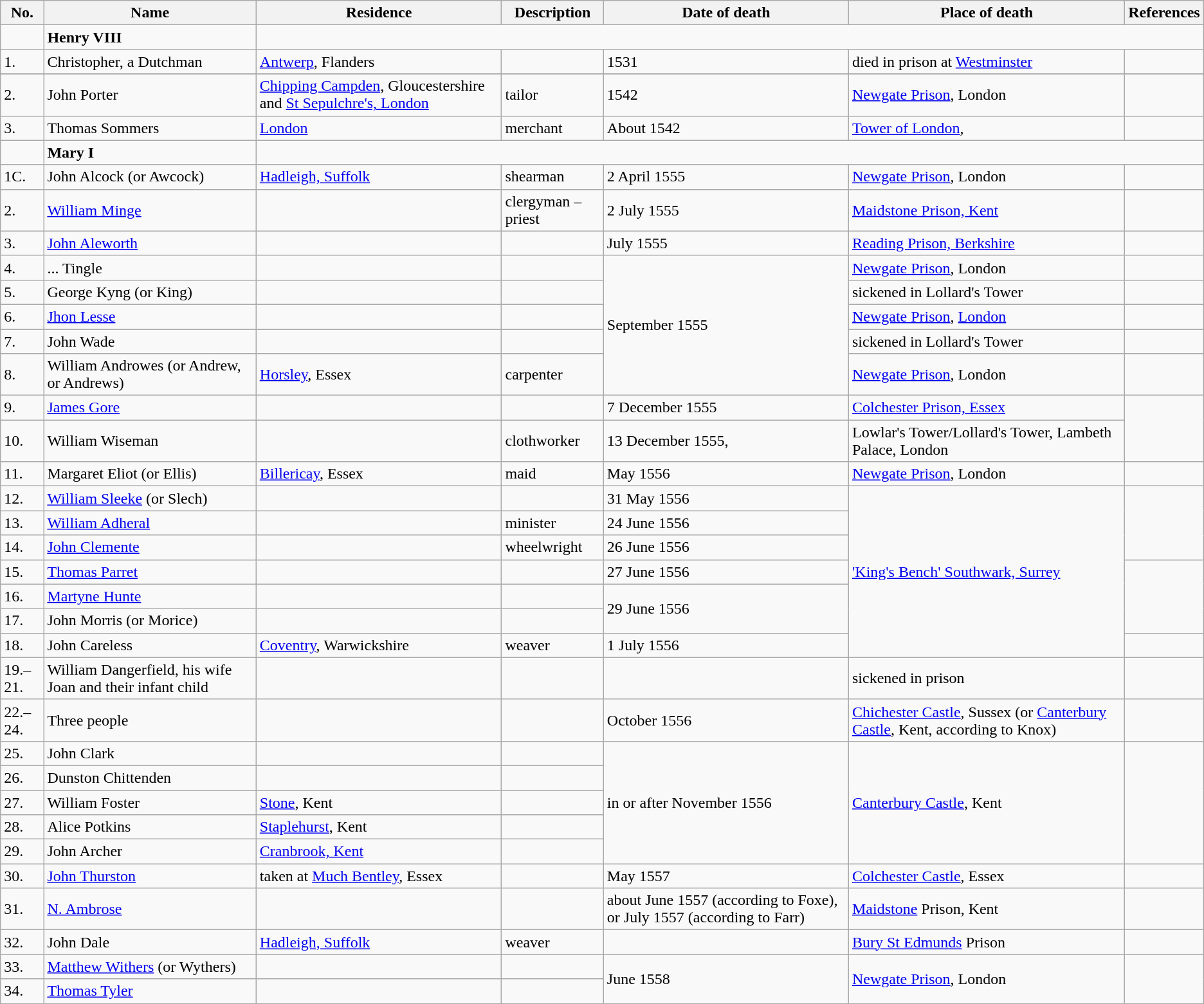<table class="wikitable sortable">
<tr>
<th>No.</th>
<th>Name</th>
<th>Residence</th>
<th>Description</th>
<th>Date of death</th>
<th>Place of death</th>
<th>References</th>
</tr>
<tr>
<td></td>
<td><strong>Henry VIII</strong></td>
</tr>
<tr>
<td>1.</td>
<td>Christopher, a Dutchman</td>
<td><a href='#'>Antwerp</a>, Flanders</td>
<td></td>
<td>1531</td>
<td>died in prison at <a href='#'>Westminster</a></td>
<td></td>
</tr>
<tr>
</tr>
<tr>
<td>2.</td>
<td data-sort-value=Porter>John Porter</td>
<td><a href='#'>Chipping Campden</a>, Gloucestershire and <a href='#'>St Sepulchre's, London</a></td>
<td>tailor</td>
<td>1542</td>
<td><a href='#'>Newgate Prison</a>, London</td>
<td></td>
</tr>
<tr>
<td>3.</td>
<td data-sort-value=Sommers>Thomas Sommers</td>
<td><a href='#'>London</a></td>
<td>merchant</td>
<td>About 1542</td>
<td><a href='#'>Tower of London</a>,</td>
<td></td>
</tr>
<tr>
<td></td>
<td><strong>Mary I</strong></td>
</tr>
<tr>
<td>1C.</td>
<td>John Alcock (or Awcock)</td>
<td><a href='#'>Hadleigh, Suffolk</a></td>
<td>shearman</td>
<td>2 April 1555</td>
<td><a href='#'>Newgate Prison</a>, London</td>
<td></td>
</tr>
<tr>
<td>2.</td>
<td><a href='#'>William Minge</a></td>
<td></td>
<td>clergyman – priest</td>
<td>2 July 1555</td>
<td><a href='#'>Maidstone Prison, Kent</a></td>
<td></td>
</tr>
<tr>
<td>3.</td>
<td><a href='#'>John Aleworth</a></td>
<td></td>
<td></td>
<td>July 1555</td>
<td><a href='#'>Reading Prison, Berkshire</a></td>
<td></td>
</tr>
<tr>
<td>4.</td>
<td>... Tingle</td>
<td></td>
<td></td>
<td rowspan=5>September 1555</td>
<td><a href='#'>Newgate Prison</a>, London</td>
<td></td>
</tr>
<tr>
<td>5.</td>
<td>George Kyng (or King)</td>
<td></td>
<td></td>
<td>sickened in Lollard's Tower</td>
<td></td>
</tr>
<tr>
<td>6.</td>
<td><a href='#'>Jhon Lesse</a></td>
<td></td>
<td></td>
<td><a href='#'>Newgate Prison</a>, <a href='#'>London</a></td>
<td></td>
</tr>
<tr>
<td>7.</td>
<td>John Wade</td>
<td></td>
<td></td>
<td>sickened in Lollard's Tower</td>
<td></td>
</tr>
<tr>
<td>8.</td>
<td>William Androwes (or Andrew, or Andrews)</td>
<td><a href='#'>Horsley</a>, Essex</td>
<td>carpenter</td>
<td><a href='#'>Newgate Prison</a>, London</td>
<td></td>
</tr>
<tr>
<td>9.</td>
<td><a href='#'>James Gore</a></td>
<td></td>
<td></td>
<td>7 December 1555</td>
<td><a href='#'>Colchester Prison, Essex</a></td>
<td rowspan=2></td>
</tr>
<tr>
<td>10.</td>
<td>William Wiseman</td>
<td></td>
<td>clothworker</td>
<td>13 December 1555,</td>
<td>Lowlar's Tower/Lollard's Tower, Lambeth Palace, London</td>
</tr>
<tr>
<td>11.</td>
<td>Margaret Eliot (or Ellis)</td>
<td><a href='#'>Billericay</a>, Essex</td>
<td>maid</td>
<td>May 1556</td>
<td><a href='#'>Newgate Prison</a>, London</td>
<td></td>
</tr>
<tr>
<td>12.</td>
<td><a href='#'>William Sleeke</a> (or Slech)</td>
<td></td>
<td></td>
<td>31 May 1556</td>
<td rowspan=7><a href='#'>'King's Bench' Southwark, Surrey</a></td>
<td rowspan=3></td>
</tr>
<tr>
<td>13.</td>
<td><a href='#'>William Adheral</a></td>
<td></td>
<td>minister</td>
<td>24 June 1556</td>
</tr>
<tr>
<td>14.</td>
<td><a href='#'>John Clemente</a></td>
<td></td>
<td>wheelwright</td>
<td>26 June 1556</td>
</tr>
<tr>
<td>15.</td>
<td><a href='#'>Thomas Parret</a></td>
<td></td>
<td></td>
<td>27 June 1556</td>
<td rowspan=3></td>
</tr>
<tr>
<td>16.</td>
<td><a href='#'>Martyne Hunte</a></td>
<td></td>
<td></td>
<td rowspan=2>29 June 1556</td>
</tr>
<tr>
<td>17.</td>
<td>John Morris (or Morice)</td>
<td></td>
<td></td>
</tr>
<tr>
<td>18.</td>
<td>John Careless</td>
<td><a href='#'>Coventry</a>, Warwickshire</td>
<td>weaver</td>
<td>1 July 1556</td>
<td></td>
</tr>
<tr>
<td>19.–21.</td>
<td>William Dangerfield, his wife Joan and their infant child</td>
<td></td>
<td></td>
<td></td>
<td>sickened in prison</td>
<td></td>
</tr>
<tr>
<td>22.–24.</td>
<td>Three people</td>
<td></td>
<td></td>
<td>October 1556</td>
<td><a href='#'>Chichester Castle</a>, Sussex (or <a href='#'>Canterbury Castle</a>, Kent, according to Knox)</td>
<td></td>
</tr>
<tr>
<td>25.</td>
<td>John Clark</td>
<td></td>
<td></td>
<td rowspan=5>in or after November 1556</td>
<td rowspan=5><a href='#'>Canterbury Castle</a>, Kent</td>
<td rowspan=5></td>
</tr>
<tr>
<td>26.</td>
<td>Dunston Chittenden</td>
<td></td>
<td></td>
</tr>
<tr>
<td>27.</td>
<td>William Foster</td>
<td><a href='#'>Stone</a>, Kent</td>
<td></td>
</tr>
<tr>
<td>28.</td>
<td>Alice Potkins</td>
<td><a href='#'>Staplehurst</a>, Kent</td>
<td></td>
</tr>
<tr>
<td>29.</td>
<td>John Archer</td>
<td><a href='#'>Cranbrook, Kent</a></td>
<td></td>
</tr>
<tr>
<td>30.</td>
<td><a href='#'>John Thurston</a></td>
<td>taken at <a href='#'>Much Bentley</a>, Essex</td>
<td></td>
<td>May 1557</td>
<td><a href='#'>Colchester Castle</a>, Essex</td>
<td></td>
</tr>
<tr>
<td>31.</td>
<td><a href='#'>N. Ambrose</a></td>
<td></td>
<td></td>
<td>about June 1557 (according to Foxe), or July 1557 (according to Farr)</td>
<td><a href='#'>Maidstone</a> Prison, Kent</td>
<td></td>
</tr>
<tr>
<td>32.</td>
<td>John Dale</td>
<td><a href='#'>Hadleigh, Suffolk</a></td>
<td>weaver</td>
<td></td>
<td><a href='#'>Bury St Edmunds</a> Prison</td>
<td></td>
</tr>
<tr>
<td>33.</td>
<td><a href='#'>Matthew Withers</a> (or Wythers)</td>
<td></td>
<td></td>
<td rowspan=2>June 1558</td>
<td rowspan=2><a href='#'>Newgate Prison</a>, London</td>
<td rowspan=2></td>
</tr>
<tr>
<td>34.</td>
<td><a href='#'>Thomas Tyler</a></td>
<td></td>
<td></td>
</tr>
</table>
